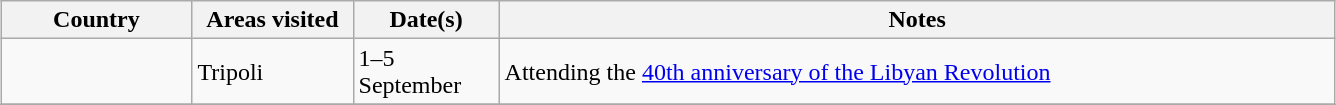<table class="wikitable" style="margin: 1em auto 1em auto">
<tr>
<th width="120">Country</th>
<th width="100">Areas visited</th>
<th width="90">Date(s)</th>
<th width="550">Notes</th>
</tr>
<tr>
<td></td>
<td>Tripoli</td>
<td>1–5 September</td>
<td>Attending the <a href='#'>40th anniversary of the Libyan Revolution</a></td>
</tr>
<tr>
</tr>
</table>
